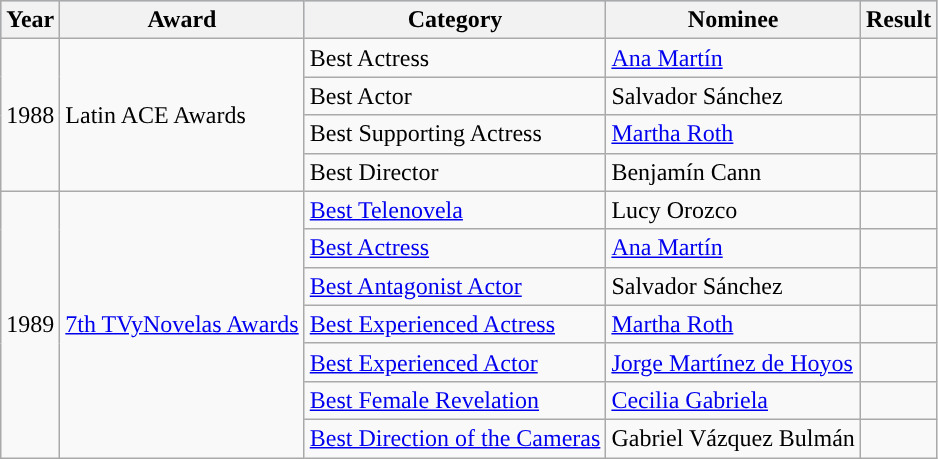<table class="wikitable">
<tr style="background:#b0c4de;">
<th>Year</th>
<th>Award</th>
<th>Category</th>
<th>Nominee</th>
<th>Result</th>
</tr>
<tr>
<td rowspan=4>1988</td>
<td rowspan=4>Latin ACE Awards</td>
<td>Best Actress</td>
<td><a href='#'>Ana Martín</a></td>
<td></td>
</tr>
<tr>
<td>Best Actor</td>
<td>Salvador Sánchez</td>
<td></td>
</tr>
<tr>
<td>Best Supporting Actress</td>
<td><a href='#'>Martha Roth</a></td>
<td></td>
</tr>
<tr>
<td>Best Director</td>
<td>Benjamín Cann</td>
<td></td>
</tr>
<tr>
<td rowspan=7>1989</td>
<td rowspan=7><a href='#'>7th TVyNovelas Awards</a></td>
<td><a href='#'>Best Telenovela</a></td>
<td>Lucy Orozco</td>
<td></td>
</tr>
<tr>
<td><a href='#'>Best Actress</a></td>
<td><a href='#'>Ana Martín</a></td>
<td></td>
</tr>
<tr>
<td><a href='#'>Best Antagonist Actor</a></td>
<td>Salvador Sánchez</td>
<td></td>
</tr>
<tr>
<td><a href='#'>Best Experienced Actress</a></td>
<td><a href='#'>Martha Roth</a></td>
<td></td>
</tr>
<tr>
<td><a href='#'>Best Experienced Actor</a></td>
<td><a href='#'>Jorge Martínez de Hoyos</a></td>
<td></td>
</tr>
<tr>
<td><a href='#'>Best Female Revelation</a></td>
<td><a href='#'>Cecilia Gabriela</a></td>
<td></td>
</tr>
<tr>
<td><a href='#'>Best Direction of the Cameras</a></td>
<td>Gabriel Vázquez Bulmán</td>
<td></td>
</tr>
</table>
